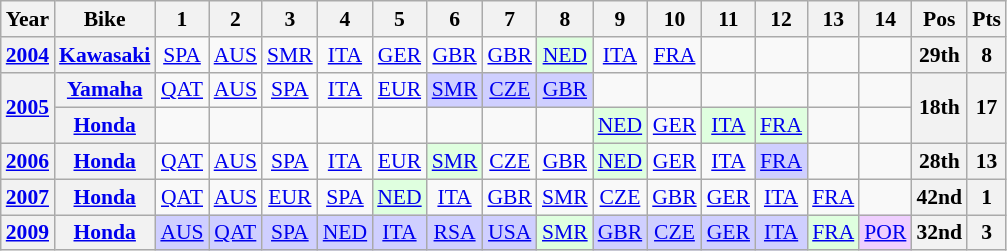<table class="wikitable" style="text-align:center; font-size:90%">
<tr>
<th>Year</th>
<th>Bike</th>
<th>1</th>
<th>2</th>
<th>3</th>
<th>4</th>
<th>5</th>
<th>6</th>
<th>7</th>
<th>8</th>
<th>9</th>
<th>10</th>
<th>11</th>
<th>12</th>
<th>13</th>
<th>14</th>
<th>Pos</th>
<th>Pts</th>
</tr>
<tr>
<th><a href='#'>2004</a></th>
<th><a href='#'>Kawasaki</a></th>
<td><a href='#'>SPA</a></td>
<td><a href='#'>AUS</a></td>
<td><a href='#'>SMR</a></td>
<td><a href='#'>ITA</a></td>
<td><a href='#'>GER</a></td>
<td><a href='#'>GBR</a></td>
<td><a href='#'>GBR</a></td>
<td style="background:#dfffdf;"><a href='#'>NED</a><br></td>
<td><a href='#'>ITA</a></td>
<td><a href='#'>FRA</a></td>
<td></td>
<td></td>
<td></td>
<td></td>
<th>29th</th>
<th>8</th>
</tr>
<tr>
<th rowspan=2><a href='#'>2005</a></th>
<th><a href='#'>Yamaha</a></th>
<td><a href='#'>QAT</a></td>
<td><a href='#'>AUS</a></td>
<td><a href='#'>SPA</a></td>
<td><a href='#'>ITA</a></td>
<td><a href='#'>EUR</a></td>
<td style="background:#CFCFFF;"><a href='#'>SMR</a><br></td>
<td style="background:#CFCFFF;"><a href='#'>CZE</a><br></td>
<td style="background:#CFCFFF;"><a href='#'>GBR</a><br></td>
<td></td>
<td></td>
<td></td>
<td></td>
<td></td>
<td></td>
<th rowspan=2>18th</th>
<th rowspan=2>17</th>
</tr>
<tr>
<th><a href='#'>Honda</a></th>
<td></td>
<td></td>
<td></td>
<td></td>
<td></td>
<td></td>
<td></td>
<td></td>
<td style="background:#dfffdf;"><a href='#'>NED</a><br></td>
<td><a href='#'>GER</a></td>
<td style="background:#dfffdf;"><a href='#'>ITA</a><br></td>
<td style="background:#dfffdf;"><a href='#'>FRA</a><br></td>
<td></td>
<td></td>
</tr>
<tr>
<th><a href='#'>2006</a></th>
<th><a href='#'>Honda</a></th>
<td><a href='#'>QAT</a></td>
<td><a href='#'>AUS</a></td>
<td><a href='#'>SPA</a></td>
<td><a href='#'>ITA</a></td>
<td><a href='#'>EUR</a></td>
<td style="background:#dfffdf;"><a href='#'>SMR</a><br></td>
<td><a href='#'>CZE</a></td>
<td><a href='#'>GBR</a></td>
<td style="background:#dfffdf;"><a href='#'>NED</a><br></td>
<td><a href='#'>GER</a></td>
<td><a href='#'>ITA</a></td>
<td style="background:#CFCFFF;"><a href='#'>FRA</a><br></td>
<td></td>
<td></td>
<th>28th</th>
<th>13</th>
</tr>
<tr>
<th><a href='#'>2007</a></th>
<th><a href='#'>Honda</a></th>
<td><a href='#'>QAT</a></td>
<td><a href='#'>AUS</a></td>
<td><a href='#'>EUR</a></td>
<td><a href='#'>SPA</a></td>
<td style="background:#dfffdf;"><a href='#'>NED</a><br></td>
<td><a href='#'>ITA</a></td>
<td><a href='#'>GBR</a></td>
<td><a href='#'>SMR</a></td>
<td><a href='#'>CZE</a></td>
<td><a href='#'>GBR</a></td>
<td><a href='#'>GER</a></td>
<td><a href='#'>ITA</a></td>
<td><a href='#'>FRA</a></td>
<td></td>
<th>42nd</th>
<th>1</th>
</tr>
<tr>
<th><a href='#'>2009</a></th>
<th><a href='#'>Honda</a></th>
<td style="background:#CFCFFF;"><a href='#'>AUS</a><br></td>
<td style="background:#CFCFFF;"><a href='#'>QAT</a><br></td>
<td style="background:#CFCFFF;"><a href='#'>SPA</a><br></td>
<td style="background:#CFCFFF;"><a href='#'>NED</a><br></td>
<td style="background:#CFCFFF;"><a href='#'>ITA</a><br></td>
<td style="background:#CFCFFF;"><a href='#'>RSA</a><br></td>
<td style="background:#CFCFFF;"><a href='#'>USA</a><br></td>
<td style="background:#dfffdf;"><a href='#'>SMR</a><br></td>
<td style="background:#CFCFFF;"><a href='#'>GBR</a><br></td>
<td style="background:#CFCFFF;"><a href='#'>CZE</a><br></td>
<td style="background:#CFCFFF;"><a href='#'>GER</a><br></td>
<td style="background:#CFCFFF;"><a href='#'>ITA</a><br></td>
<td style="background:#dfffdf;"><a href='#'>FRA</a><br></td>
<td style="background:#EFCFFF;"><a href='#'>POR</a><br></td>
<th>32nd</th>
<th>3</th>
</tr>
</table>
